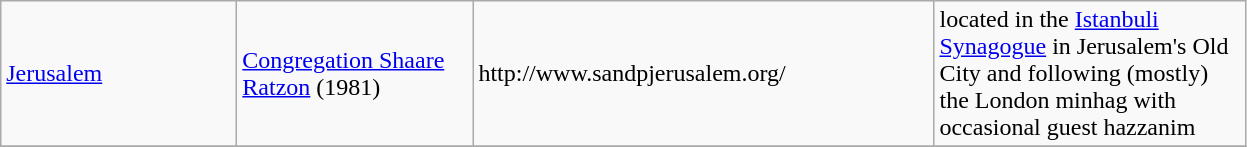<table class="wikitable">
<tr>
<td width="150pt"><a href='#'>Jerusalem</a></td>
<td width="150pt"><a href='#'>Congregation Shaare Ratzon</a> (1981)</td>
<td width="300pt">http://www.sandpjerusalem.org/</td>
<td width="200pt">located in the <a href='#'>Istanbuli Synagogue</a> in Jerusalem's Old City and following (mostly) the London minhag with occasional guest hazzanim</td>
</tr>
<tr>
</tr>
</table>
